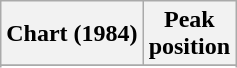<table class="wikitable sortable plainrowheaders" style="text-align:center">
<tr>
<th scope="col">Chart (1984)</th>
<th scope="col">Peak<br>position</th>
</tr>
<tr>
</tr>
<tr>
</tr>
</table>
